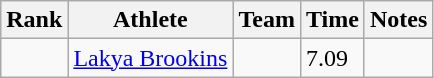<table class="wikitable sortable">
<tr>
<th>Rank</th>
<th>Athlete</th>
<th>Team</th>
<th>Time</th>
<th>Notes</th>
</tr>
<tr>
<td align=center></td>
<td><a href='#'>Lakya Brookins</a></td>
<td></td>
<td>7.09</td>
<td></td>
</tr>
</table>
